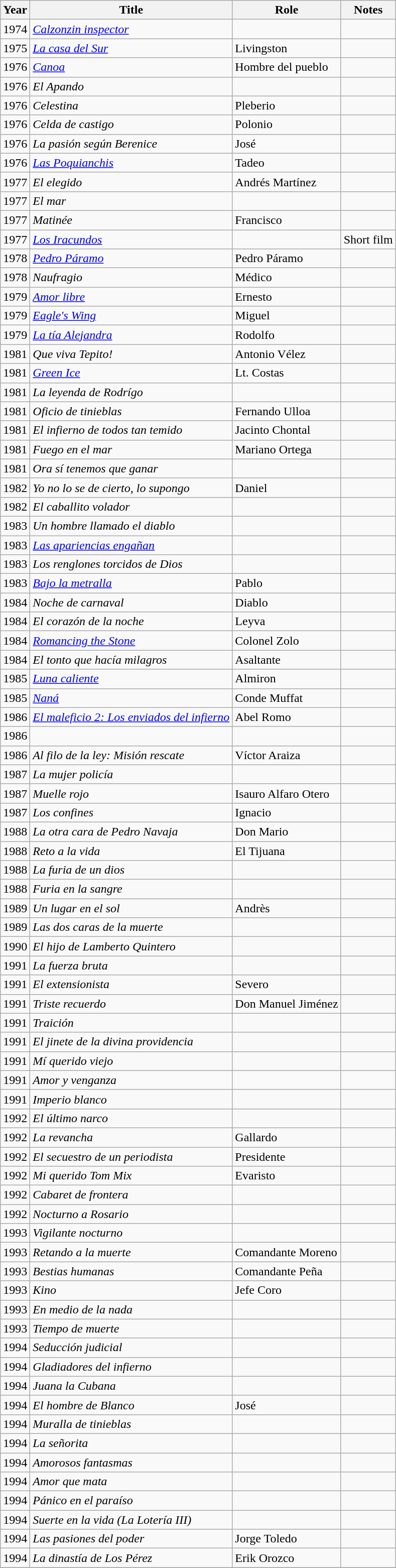<table class="wikitable sortable">
<tr>
<th>Year</th>
<th>Title</th>
<th>Role</th>
<th>Notes</th>
</tr>
<tr>
<td>1974</td>
<td><em><a href='#'>Calzonzin inspector</a></em></td>
<td></td>
<td></td>
</tr>
<tr>
<td>1975</td>
<td><em><a href='#'>La casa del Sur</a></em></td>
<td>Livingston</td>
<td></td>
</tr>
<tr>
<td>1976</td>
<td><em><a href='#'>Canoa</a></em></td>
<td>Hombre del pueblo</td>
<td></td>
</tr>
<tr>
<td>1976</td>
<td><em>El Apando</em></td>
<td></td>
<td></td>
</tr>
<tr>
<td>1976</td>
<td><em>Celestina</em></td>
<td>Pleberio</td>
<td></td>
</tr>
<tr>
<td>1976</td>
<td><em>Celda de castigo</em></td>
<td>Polonio</td>
<td></td>
</tr>
<tr>
<td>1976</td>
<td><em>La pasión según Berenice</em></td>
<td>José</td>
<td></td>
</tr>
<tr>
<td>1976</td>
<td><em><a href='#'>Las Poquianchis</a></em></td>
<td>Tadeo</td>
<td></td>
</tr>
<tr>
<td>1977</td>
<td><em>El elegido</em></td>
<td>Andrés Martínez</td>
<td></td>
</tr>
<tr>
<td>1977</td>
<td><em>El mar</em></td>
<td></td>
<td></td>
</tr>
<tr>
<td>1977</td>
<td><em>Matinée</em></td>
<td>Francisco</td>
<td></td>
</tr>
<tr>
<td>1977</td>
<td><em><a href='#'>Los Iracundos</a></em></td>
<td></td>
<td>Short film</td>
</tr>
<tr>
<td>1978</td>
<td><em><a href='#'>Pedro Páramo</a></em></td>
<td>Pedro Páramo</td>
<td></td>
</tr>
<tr>
<td>1978</td>
<td><em>Naufragio</em></td>
<td>Médico</td>
<td></td>
</tr>
<tr>
<td>1979</td>
<td><em><a href='#'>Amor libre</a></em></td>
<td>Ernesto</td>
<td></td>
</tr>
<tr>
<td>1979</td>
<td><em><a href='#'>Eagle's Wing</a></em></td>
<td>Miguel</td>
<td></td>
</tr>
<tr>
<td>1979</td>
<td><em><a href='#'>La tía Alejandra</a></em></td>
<td>Rodolfo</td>
<td></td>
</tr>
<tr>
<td>1981</td>
<td><em>Que viva Tepito!</em></td>
<td>Antonio Vélez</td>
<td></td>
</tr>
<tr>
<td>1981</td>
<td><em><a href='#'>Green Ice</a></em></td>
<td>Lt. Costas</td>
<td></td>
</tr>
<tr>
<td>1981</td>
<td><em>La leyenda de Rodrígo</em></td>
<td></td>
<td></td>
</tr>
<tr>
<td>1981</td>
<td><em>Oficio de tinieblas</em></td>
<td>Fernando Ulloa</td>
<td></td>
</tr>
<tr>
<td>1981</td>
<td><em>El infierno de todos tan temido </em></td>
<td>Jacinto Chontal</td>
<td></td>
</tr>
<tr>
<td>1981</td>
<td><em>Fuego en el mar</em></td>
<td>Mariano Ortega</td>
<td></td>
</tr>
<tr>
<td>1981</td>
<td><em>Ora sí tenemos que ganar</em></td>
<td></td>
<td></td>
</tr>
<tr>
<td>1982</td>
<td><em>Yo no lo se de cierto, lo supongo</em></td>
<td>Daniel</td>
<td></td>
</tr>
<tr>
<td>1982</td>
<td><em>El caballito volador</em></td>
<td></td>
<td></td>
</tr>
<tr>
<td>1983</td>
<td><em>Un hombre llamado el diablo</em></td>
<td></td>
<td></td>
</tr>
<tr>
<td>1983</td>
<td><em><a href='#'>Las apariencias engañan</a></em></td>
<td></td>
<td></td>
</tr>
<tr>
<td>1983</td>
<td><em>Los renglones torcidos de Dios </em></td>
<td></td>
<td></td>
</tr>
<tr>
<td>1983</td>
<td><em><a href='#'>Bajo la metralla</a></em></td>
<td>Pablo</td>
<td></td>
</tr>
<tr>
<td>1984</td>
<td><em>Noche de carnaval</em></td>
<td>Diablo</td>
<td></td>
</tr>
<tr>
<td>1984</td>
<td><em>El corazón de la noche</em></td>
<td>Leyva</td>
<td></td>
</tr>
<tr>
<td>1984</td>
<td><em><a href='#'>Romancing the Stone</a></em></td>
<td>Colonel Zolo</td>
<td></td>
</tr>
<tr>
<td>1984</td>
<td><em>El tonto que hacía milagros</em></td>
<td>Asaltante</td>
<td></td>
</tr>
<tr>
<td>1985</td>
<td><em><a href='#'>Luna caliente</a></em></td>
<td>Almiron</td>
<td></td>
</tr>
<tr>
<td>1985</td>
<td><em><a href='#'>Naná</a></em></td>
<td>Conde Muffat</td>
<td></td>
</tr>
<tr>
<td>1986</td>
<td><em><a href='#'>El maleficio 2: Los enviados del infierno</a></em></td>
<td>Abel Romo</td>
<td></td>
</tr>
<tr>
<td>1986</td>
<td><em></em></td>
<td></td>
<td></td>
</tr>
<tr>
<td>1986</td>
<td><em>Al filo de la ley: Misión rescate</em></td>
<td>Víctor Araiza</td>
<td></td>
</tr>
<tr>
<td>1987</td>
<td><em>La mujer policía</em></td>
<td></td>
<td></td>
</tr>
<tr>
<td>1987</td>
<td><em>Muelle rojo</em></td>
<td>Isauro Alfaro Otero</td>
<td></td>
</tr>
<tr>
<td>1987</td>
<td><em>Los confines</em></td>
<td>Ignacio</td>
<td></td>
</tr>
<tr>
<td>1988</td>
<td><em>La otra cara de Pedro Navaja</em></td>
<td>Don Mario</td>
<td></td>
</tr>
<tr>
<td>1988</td>
<td><em>Reto a la vida</em></td>
<td>El Tijuana</td>
<td></td>
</tr>
<tr>
<td>1988</td>
<td><em>La furia de un dios</em></td>
<td></td>
<td></td>
</tr>
<tr>
<td>1988</td>
<td><em>Furia en la sangre</em></td>
<td></td>
<td></td>
</tr>
<tr>
<td>1989</td>
<td><em>Un lugar en el sol</em></td>
<td>Andrès</td>
<td></td>
</tr>
<tr>
<td>1989</td>
<td><em>Las dos caras de la muerte</em></td>
<td></td>
<td></td>
</tr>
<tr>
<td>1990</td>
<td><em>El hijo de Lamberto Quintero</em></td>
<td></td>
<td></td>
</tr>
<tr>
<td>1991</td>
<td><em>La fuerza bruta</em></td>
<td></td>
<td></td>
</tr>
<tr>
<td>1991</td>
<td><em>El extensionista</em></td>
<td>Severo</td>
<td></td>
</tr>
<tr>
<td>1991</td>
<td><em>Triste recuerdo</em></td>
<td>Don Manuel Jiménez</td>
<td></td>
</tr>
<tr>
<td>1991</td>
<td><em>Traición</em></td>
<td></td>
<td></td>
</tr>
<tr>
<td>1991</td>
<td><em>El jinete de la divina providencia</em></td>
<td></td>
<td></td>
</tr>
<tr>
<td>1991</td>
<td><em>Mí querido viejo</em></td>
<td></td>
<td></td>
</tr>
<tr>
<td>1991</td>
<td><em>Amor y venganza</em></td>
<td></td>
<td></td>
</tr>
<tr>
<td>1991</td>
<td><em>Imperio blanco </em></td>
<td></td>
<td></td>
</tr>
<tr>
<td>1992</td>
<td><em>El último narco</em></td>
<td></td>
<td></td>
</tr>
<tr>
<td>1992</td>
<td><em>La revancha</em></td>
<td>Gallardo</td>
<td></td>
</tr>
<tr>
<td>1992</td>
<td><em>El secuestro de un periodista</em></td>
<td>Presidente</td>
<td></td>
</tr>
<tr>
<td>1992</td>
<td><em>Mi querido Tom Mix</em></td>
<td>Evaristo</td>
<td></td>
</tr>
<tr>
<td>1992</td>
<td><em>Cabaret de frontera</em></td>
<td></td>
<td></td>
</tr>
<tr>
<td>1992</td>
<td><em>Nocturno a Rosario</em></td>
<td></td>
<td></td>
</tr>
<tr>
<td>1993</td>
<td><em>Vigilante nocturno </em></td>
<td></td>
<td></td>
</tr>
<tr>
<td>1993</td>
<td><em>Retando a la muerte</em></td>
<td>Comandante Moreno</td>
<td></td>
</tr>
<tr>
<td>1993</td>
<td><em>Bestias humanas </em></td>
<td>Comandante Peña</td>
<td></td>
</tr>
<tr>
<td>1993</td>
<td><em>Kino </em></td>
<td>Jefe Coro</td>
<td></td>
</tr>
<tr>
<td>1993</td>
<td><em>En medio de la nada</em></td>
<td></td>
<td></td>
</tr>
<tr>
<td>1993</td>
<td><em>Tiempo de muerte</em></td>
<td></td>
<td></td>
</tr>
<tr>
<td>1994</td>
<td><em>Seducción judicial</em></td>
<td></td>
<td></td>
</tr>
<tr>
<td>1994</td>
<td><em>Gladiadores del infierno</em></td>
<td></td>
<td></td>
</tr>
<tr>
<td>1994</td>
<td><em>Juana la Cubana</em></td>
<td></td>
<td></td>
</tr>
<tr>
<td>1994</td>
<td><em>El hombre de Blanco</em></td>
<td>José</td>
<td></td>
</tr>
<tr>
<td>1994</td>
<td><em>Muralla de tinieblas</em></td>
<td></td>
<td></td>
</tr>
<tr>
<td>1994</td>
<td><em>La señorita</em></td>
<td></td>
<td></td>
</tr>
<tr>
<td>1994</td>
<td><em>Amorosos fantasmas </em></td>
<td></td>
<td></td>
</tr>
<tr>
<td>1994</td>
<td><em>Amor que mata</em></td>
<td></td>
<td></td>
</tr>
<tr>
<td>1994</td>
<td><em>Pánico en el paraíso</em></td>
<td></td>
<td></td>
</tr>
<tr>
<td>1994</td>
<td><em>Suerte en la vida (La Lotería III) </em></td>
<td></td>
<td></td>
</tr>
<tr>
<td>1994</td>
<td><em>Las pasiones del poder</em></td>
<td>Jorge Toledo</td>
<td></td>
</tr>
<tr>
<td>1994</td>
<td><em>La dinastía de Los Pérez</em></td>
<td>Erik Orozco</td>
<td></td>
</tr>
<tr>
</tr>
</table>
